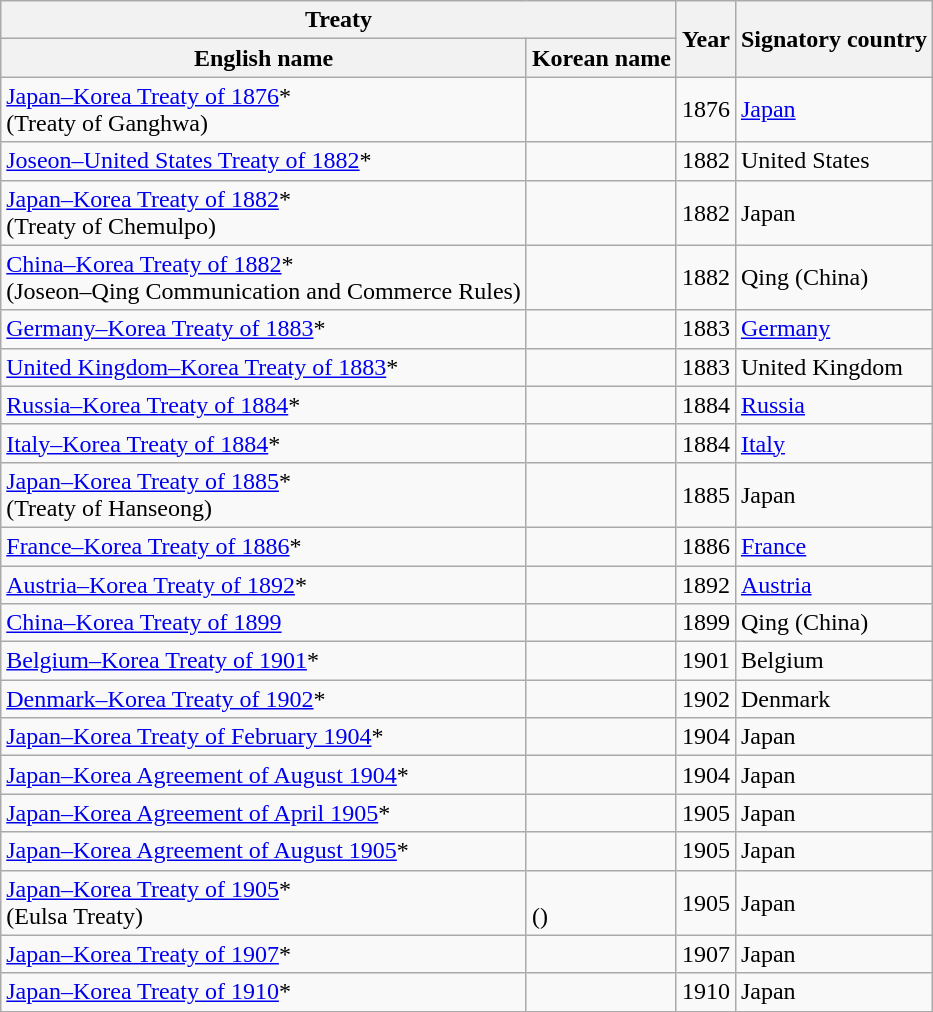<table class="wikitable">
<tr>
<th colspan="2">Treaty</th>
<th rowspan="2">Year</th>
<th rowspan="2">Signatory country</th>
</tr>
<tr>
<th>English name</th>
<th>Korean name</th>
</tr>
<tr>
<td><a href='#'>Japan–Korea Treaty of 1876</a>*<br>(Treaty of Ganghwa)</td>
<td></td>
<td>1876</td>
<td><a href='#'>Japan</a></td>
</tr>
<tr>
<td><a href='#'>Joseon–United States Treaty of 1882</a>*</td>
<td></td>
<td>1882</td>
<td>United States</td>
</tr>
<tr>
<td><a href='#'>Japan–Korea Treaty of 1882</a>*<br>(Treaty of Chemulpo)</td>
<td></td>
<td>1882</td>
<td>Japan</td>
</tr>
<tr>
<td><a href='#'>China–Korea Treaty of 1882</a>*<br>(Joseon–Qing Communication and Commerce Rules)</td>
<td></td>
<td>1882</td>
<td>Qing (China)</td>
</tr>
<tr>
<td><a href='#'>Germany–Korea Treaty of 1883</a>*</td>
<td></td>
<td>1883</td>
<td><a href='#'>Germany</a></td>
</tr>
<tr>
<td><a href='#'>United Kingdom–Korea Treaty of 1883</a>*</td>
<td></td>
<td>1883</td>
<td>United Kingdom</td>
</tr>
<tr>
<td><a href='#'>Russia–Korea Treaty of 1884</a>*</td>
<td></td>
<td>1884</td>
<td><a href='#'>Russia</a></td>
</tr>
<tr>
<td><a href='#'>Italy–Korea Treaty of 1884</a>*</td>
<td></td>
<td>1884</td>
<td><a href='#'>Italy</a></td>
</tr>
<tr>
<td><a href='#'>Japan–Korea Treaty of 1885</a>*<br>(Treaty of Hanseong)</td>
<td></td>
<td>1885</td>
<td>Japan</td>
</tr>
<tr>
<td><a href='#'>France–Korea Treaty of 1886</a>*</td>
<td></td>
<td>1886</td>
<td><a href='#'>France</a></td>
</tr>
<tr>
<td><a href='#'>Austria–Korea Treaty of 1892</a>*</td>
<td></td>
<td>1892</td>
<td><a href='#'>Austria</a></td>
</tr>
<tr>
<td><a href='#'>China–Korea Treaty of 1899</a></td>
<td></td>
<td>1899</td>
<td>Qing (China)</td>
</tr>
<tr>
<td><a href='#'>Belgium–Korea Treaty of 1901</a>*</td>
<td></td>
<td>1901</td>
<td>Belgium</td>
</tr>
<tr>
<td><a href='#'>Denmark–Korea Treaty of 1902</a>*</td>
<td></td>
<td>1902</td>
<td>Denmark</td>
</tr>
<tr>
<td><a href='#'>Japan–Korea Treaty of February 1904</a>*</td>
<td></td>
<td>1904</td>
<td>Japan</td>
</tr>
<tr>
<td><a href='#'>Japan–Korea Agreement of August 1904</a>*</td>
<td></td>
<td>1904</td>
<td>Japan</td>
</tr>
<tr>
<td><a href='#'>Japan–Korea Agreement of April 1905</a>*</td>
<td></td>
<td>1905</td>
<td>Japan</td>
</tr>
<tr>
<td><a href='#'>Japan–Korea Agreement of August 1905</a>*</td>
<td></td>
<td>1905</td>
<td>Japan</td>
</tr>
<tr>
<td><a href='#'>Japan–Korea Treaty of 1905</a>*<br>(Eulsa Treaty)</td>
<td><br>()</td>
<td>1905</td>
<td>Japan</td>
</tr>
<tr>
<td><a href='#'>Japan–Korea Treaty of 1907</a>*</td>
<td></td>
<td>1907</td>
<td>Japan</td>
</tr>
<tr>
<td><a href='#'>Japan–Korea Treaty of 1910</a>*</td>
<td></td>
<td>1910</td>
<td>Japan</td>
</tr>
</table>
